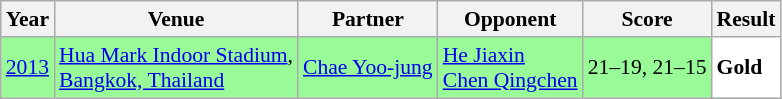<table class="sortable wikitable" style="font-size: 90%;">
<tr>
<th>Year</th>
<th>Venue</th>
<th>Partner</th>
<th>Opponent</th>
<th>Score</th>
<th>Result</th>
</tr>
<tr style="background:#98FB98">
<td align="center"><a href='#'>2013</a></td>
<td align="left"><a href='#'>Hua Mark Indoor Stadium</a>,<br><a href='#'>Bangkok, Thailand</a></td>
<td align="left"> <a href='#'>Chae Yoo-jung</a></td>
<td align="left"> <a href='#'>He Jiaxin</a> <br>  <a href='#'>Chen Qingchen</a></td>
<td align="left">21–19, 21–15</td>
<td style="text-align:left; background:white"> <strong>Gold</strong></td>
</tr>
</table>
